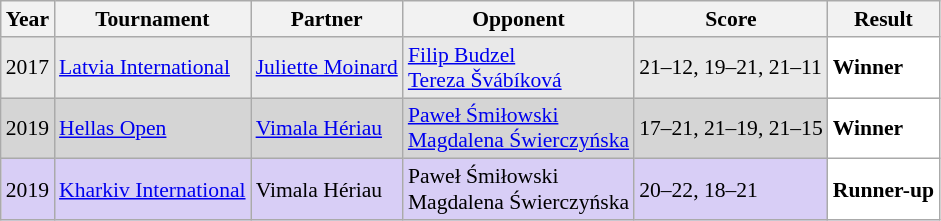<table class="sortable wikitable" style="font-size: 90%;">
<tr>
<th>Year</th>
<th>Tournament</th>
<th>Partner</th>
<th>Opponent</th>
<th>Score</th>
<th>Result</th>
</tr>
<tr style="background:#E9E9E9">
<td align="center">2017</td>
<td align="left"><a href='#'>Latvia International</a></td>
<td align="left"> <a href='#'>Juliette Moinard</a></td>
<td align="left"> <a href='#'>Filip Budzel</a><br> <a href='#'>Tereza Švábíková</a></td>
<td align="left">21–12, 19–21, 21–11</td>
<td style="text-align:left; background:white"> <strong>Winner</strong></td>
</tr>
<tr style="background:#D5D5D5">
<td align="center">2019</td>
<td align="left"><a href='#'>Hellas Open</a></td>
<td align="left"> <a href='#'>Vimala Hériau</a></td>
<td align="left"> <a href='#'>Paweł Śmiłowski</a><br> <a href='#'>Magdalena Świerczyńska</a></td>
<td align="left">17–21, 21–19, 21–15</td>
<td style="text-align:left; background:white"> <strong>Winner</strong></td>
</tr>
<tr style="background:#D8CEF6">
<td align="center">2019</td>
<td align="left"><a href='#'>Kharkiv International</a></td>
<td align="left"> Vimala Hériau</td>
<td align="left"> Paweł Śmiłowski<br> Magdalena Świerczyńska</td>
<td align="left">20–22, 18–21</td>
<td style="text-align:left; background:white"> <strong>Runner-up</strong></td>
</tr>
</table>
